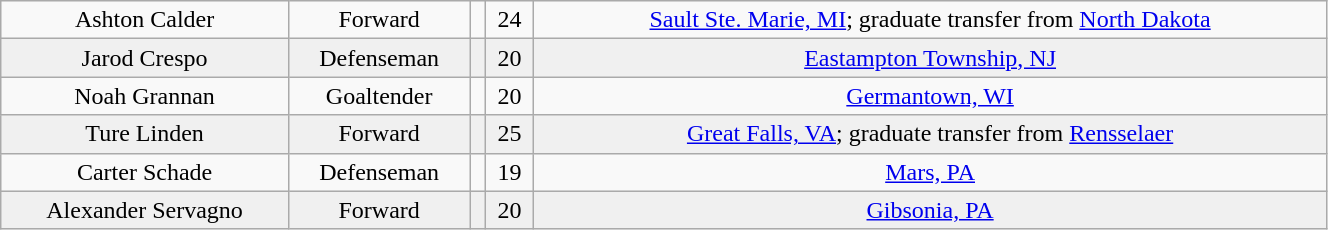<table class="wikitable" width="70%">
<tr align="center" bgcolor="">
<td>Ashton Calder</td>
<td>Forward</td>
<td></td>
<td>24</td>
<td><a href='#'>Sault Ste. Marie, MI</a>; graduate transfer from <a href='#'>North Dakota</a></td>
</tr>
<tr align="center" bgcolor="f0f0f0">
<td>Jarod Crespo</td>
<td>Defenseman</td>
<td></td>
<td>20</td>
<td><a href='#'>Eastampton Township, NJ</a></td>
</tr>
<tr align="center" bgcolor="">
<td>Noah Grannan</td>
<td>Goaltender</td>
<td></td>
<td>20</td>
<td><a href='#'>Germantown, WI</a></td>
</tr>
<tr align="center" bgcolor="f0f0f0">
<td>Ture Linden</td>
<td>Forward</td>
<td></td>
<td>25</td>
<td><a href='#'>Great Falls, VA</a>; graduate transfer from <a href='#'>Rensselaer</a></td>
</tr>
<tr align="center" bgcolor="">
<td>Carter Schade</td>
<td>Defenseman</td>
<td></td>
<td>19</td>
<td><a href='#'>Mars, PA</a></td>
</tr>
<tr align="center" bgcolor="f0f0f0">
<td>Alexander Servagno</td>
<td>Forward</td>
<td></td>
<td>20</td>
<td><a href='#'>Gibsonia, PA</a></td>
</tr>
</table>
